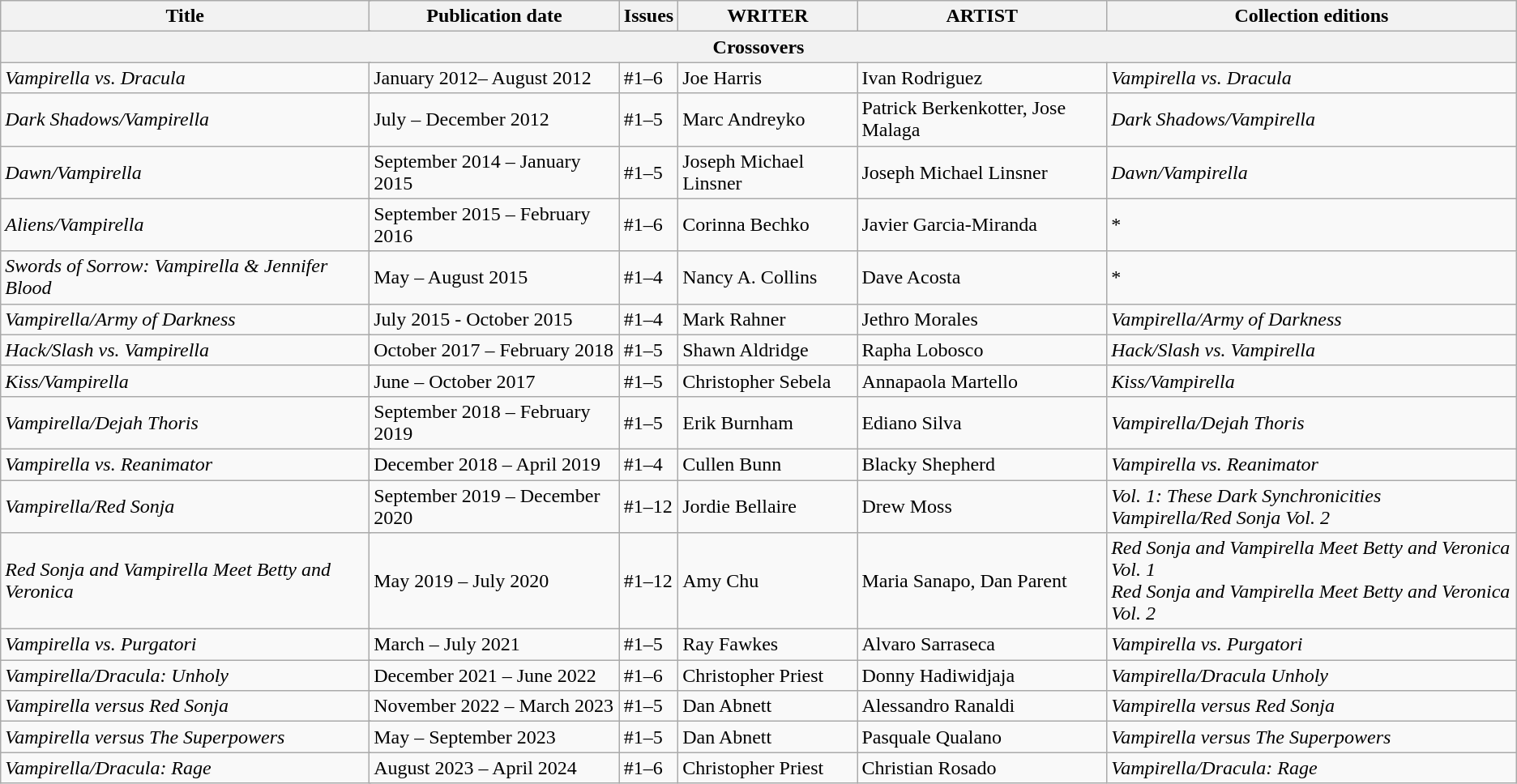<table class="wikitable">
<tr>
<th colspan="2">Title</th>
<th>Publication date</th>
<th>Issues</th>
<th>WRITER</th>
<th>ARTIST</th>
<th>Collection editions</th>
</tr>
<tr>
<th colspan="7">Crossovers</th>
</tr>
<tr>
<td colspan="2"><em>Vampirella vs. Dracula</em></td>
<td>January 2012– August 2012</td>
<td>#1–6</td>
<td>Joe Harris</td>
<td>Ivan Rodriguez</td>
<td><em>Vampirella vs. Dracula</em></td>
</tr>
<tr>
<td colspan="2"><em>Dark Shadows/Vampirella</em></td>
<td>July – December 2012</td>
<td>#1–5</td>
<td>Marc Andreyko</td>
<td>Patrick Berkenkotter, Jose Malaga</td>
<td><em>Dark Shadows/Vampirella</em></td>
</tr>
<tr>
<td colspan="2"><em>Dawn/Vampirella</em></td>
<td>September 2014 – January 2015</td>
<td>#1–5</td>
<td>Joseph Michael Linsner</td>
<td>Joseph Michael Linsner</td>
<td><em>Dawn/Vampirella</em></td>
</tr>
<tr>
<td colspan="2"><em>Aliens/Vampirella</em></td>
<td>September 2015 – February 2016</td>
<td>#1–6</td>
<td>Corinna Bechko</td>
<td>Javier Garcia-Miranda</td>
<td>*</td>
</tr>
<tr>
<td colspan="2"><em>Swords of Sorrow: Vampirella & Jennifer Blood</em></td>
<td>May – August 2015</td>
<td>#1–4</td>
<td>Nancy A. Collins</td>
<td>Dave Acosta</td>
<td>*</td>
</tr>
<tr>
<td colspan="2"><em>Vampirella/Army of Darkness</em></td>
<td>July 2015 - October 2015</td>
<td>#1–4</td>
<td>Mark Rahner</td>
<td>Jethro Morales</td>
<td><em>Vampirella/Army of Darkness</em></td>
</tr>
<tr>
<td colspan="2"><em>Hack/Slash vs. Vampirella</em></td>
<td>October 2017 – February 2018</td>
<td>#1–5</td>
<td>Shawn Aldridge</td>
<td>Rapha Lobosco</td>
<td><em>Hack/Slash vs. Vampirella</em></td>
</tr>
<tr>
<td colspan="2"><em>Kiss/Vampirella</em></td>
<td>June – October 2017</td>
<td>#1–5</td>
<td>Christopher Sebela</td>
<td>Annapaola Martello</td>
<td><em>Kiss/Vampirella</em></td>
</tr>
<tr>
<td colspan="2"><em>Vampirella/Dejah Thoris</em></td>
<td>September 2018 – February 2019</td>
<td>#1–5</td>
<td>Erik Burnham</td>
<td>Ediano Silva</td>
<td><em>Vampirella/Dejah Thoris</em></td>
</tr>
<tr>
<td colspan="2"><em>Vampirella vs. Reanimator</em></td>
<td>December 2018 – April 2019</td>
<td>#1–4</td>
<td>Cullen Bunn</td>
<td>Blacky Shepherd</td>
<td><em>Vampirella vs. Reanimator</em></td>
</tr>
<tr>
<td colspan="2"><em>Vampirella/Red Sonja</em></td>
<td>September 2019 – December 2020</td>
<td>#1–12</td>
<td>Jordie Bellaire</td>
<td>Drew Moss</td>
<td><em>Vol. 1: These Dark Synchronicities</em><br><em>Vampirella/Red Sonja Vol. 2</em></td>
</tr>
<tr>
<td colspan="2"><em>Red Sonja and Vampirella Meet Betty and Veronica</em></td>
<td>May 2019 – July 2020</td>
<td>#1–12</td>
<td>Amy Chu</td>
<td>Maria Sanapo, Dan Parent</td>
<td><em>Red Sonja and Vampirella Meet Betty and Veronica Vol. 1</em><br><em>Red Sonja and Vampirella Meet Betty and Veronica Vol. 2</em></td>
</tr>
<tr>
<td colspan="2"><em>Vampirella vs. Purgatori</em></td>
<td>March – July 2021</td>
<td>#1–5</td>
<td>Ray Fawkes</td>
<td>Alvaro Sarraseca</td>
<td><em>Vampirella vs. Purgatori</em></td>
</tr>
<tr>
<td colspan="2"><em>Vampirella/Dracula: Unholy</em></td>
<td>December 2021 – June 2022</td>
<td>#1–6</td>
<td>Christopher Priest</td>
<td>Donny Hadiwidjaja</td>
<td><em>Vampirella/Dracula Unholy</em></td>
</tr>
<tr>
<td colspan="2"><em>Vampirella versus Red Sonja</em></td>
<td>November 2022 – March 2023</td>
<td>#1–5</td>
<td>Dan Abnett</td>
<td>Alessandro Ranaldi</td>
<td><em>Vampirella versus Red Sonja</em></td>
</tr>
<tr>
<td colspan="2"><em>Vampirella versus The Superpowers</em></td>
<td>May – September 2023</td>
<td>#1–5</td>
<td>Dan Abnett</td>
<td>Pasquale Qualano</td>
<td><em>Vampirella versus The Superpowers</em></td>
</tr>
<tr>
<td colspan="2"><em>Vampirella/Dracula: Rage</em></td>
<td>August 2023 – April 2024</td>
<td>#1–6</td>
<td>Christopher Priest</td>
<td>Christian Rosado</td>
<td><em>Vampirella/Dracula: Rage</em></td>
</tr>
</table>
